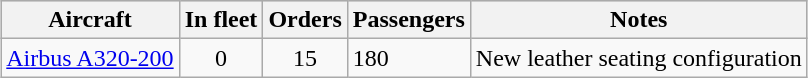<table class="wikitable" style="margin:1em auto;">
<tr style="background:lightgrey;">
<th>Aircraft</th>
<th>In fleet</th>
<th>Orders</th>
<th>Passengers</th>
<th>Notes</th>
</tr>
<tr>
<td><a href='#'>Airbus A320-200</a></td>
<td style="text-align:center;">0</td>
<td style="text-align:center;">15</td>
<td>180</td>
<td>New leather seating configuration</td>
</tr>
</table>
